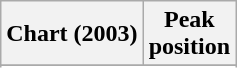<table class="wikitable">
<tr>
<th>Chart (2003)</th>
<th>Peak<br>position</th>
</tr>
<tr>
</tr>
<tr>
</tr>
<tr>
</tr>
</table>
